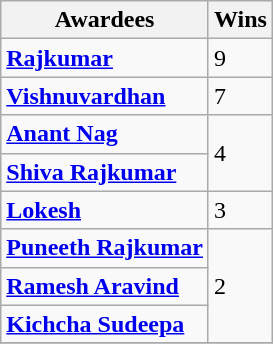<table class="wikitable sortable">
<tr>
<th>Awardees</th>
<th>Wins</th>
</tr>
<tr>
<td><strong><a href='#'>Rajkumar</a></strong></td>
<td>9</td>
</tr>
<tr>
<td><strong><a href='#'>Vishnuvardhan</a></strong></td>
<td>7</td>
</tr>
<tr>
<td><strong><a href='#'>Anant Nag</a></strong></td>
<td rowspan=2>4</td>
</tr>
<tr>
<td><strong><a href='#'>Shiva Rajkumar</a></strong></td>
</tr>
<tr>
<td><strong><a href='#'>Lokesh</a></strong></td>
<td>3</td>
</tr>
<tr>
<td><strong><a href='#'>Puneeth Rajkumar</a></strong></td>
<td rowspan=3>2</td>
</tr>
<tr>
<td><strong><a href='#'>Ramesh Aravind</a></strong></td>
</tr>
<tr>
<td><strong><a href='#'>Kichcha Sudeepa</a></strong></td>
</tr>
<tr>
</tr>
</table>
